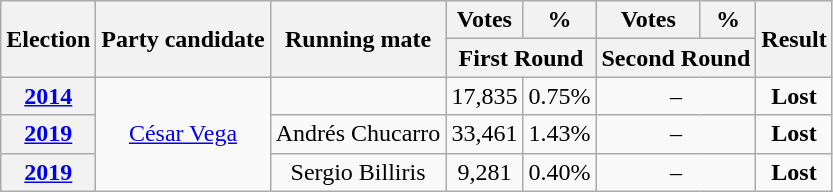<table class="wikitable" style="text-align:center">
<tr>
<th rowspan="2">Election</th>
<th rowspan="2">Party candidate</th>
<th rowspan="2">Running mate</th>
<th>Votes</th>
<th>%</th>
<th>Votes</th>
<th>%</th>
<th rowspan="2">Result</th>
</tr>
<tr>
<th colspan="2">First Round</th>
<th colspan="2">Second Round</th>
</tr>
<tr>
<th><a href='#'>2014</a></th>
<td rowspan="3"><a href='#'>César Vega</a></td>
<td></td>
<td>17,835</td>
<td>0.75%</td>
<td colspan="2">–</td>
<td><strong>Lost</strong> </td>
</tr>
<tr>
<th><a href='#'>2019</a></th>
<td>Andrés Chucarro</td>
<td>33,461</td>
<td>1.43%</td>
<td colspan="2">–</td>
<td><strong>Lost</strong> </td>
</tr>
<tr>
<th><a href='#'>2019</a></th>
<td>Sergio Billiris</td>
<td>9,281</td>
<td>0.40%</td>
<td colspan="2">–</td>
<td><strong>Lost</strong> </td>
</tr>
</table>
